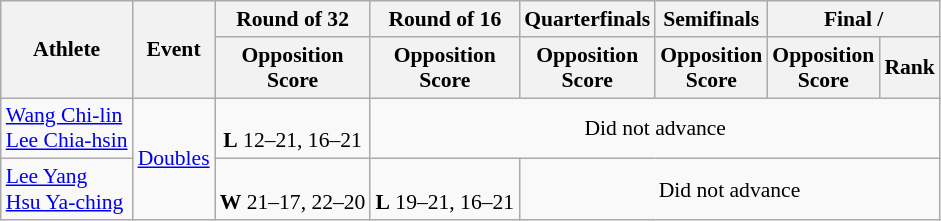<table class=wikitable style=font-size:90%;text-align:center>
<tr>
<th rowspan="2">Athlete</th>
<th rowspan="2">Event</th>
<th>Round of 32</th>
<th>Round of 16</th>
<th>Quarterfinals</th>
<th>Semifinals</th>
<th colspan="2">Final / </th>
</tr>
<tr>
<th>Opposition<br>Score</th>
<th>Opposition<br>Score</th>
<th>Opposition<br>Score</th>
<th>Opposition<br>Score</th>
<th>Opposition<br>Score</th>
<th>Rank</th>
</tr>
<tr>
<td align=left><a href='#'>Wang Chi-lin</a> <br> <a href='#'>Lee Chia-hsin</a></td>
<td align=center rowspan=2><a href='#'>Doubles</a></td>
<td><br><strong>L</strong> 12–21, 16–21</td>
<td colspan="5">Did not advance</td>
</tr>
<tr>
<td align=left><a href='#'>Lee Yang</a> <br> <a href='#'>Hsu Ya-ching</a></td>
<td><br><strong>W</strong> 21–17, 22–20</td>
<td><br><strong>L</strong> 19–21, 16–21</td>
<td colspan="4">Did not advance</td>
</tr>
</table>
